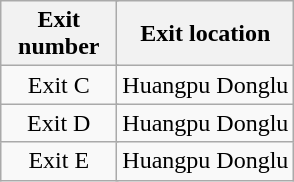<table class="wikitable">
<tr>
<th style="width:70px" colspan="2">Exit number</th>
<th>Exit location</th>
</tr>
<tr>
<td align="center" colspan="2">Exit C</td>
<td>Huangpu Donglu</td>
</tr>
<tr>
<td align="center" colspan="2">Exit D</td>
<td>Huangpu Donglu</td>
</tr>
<tr>
<td align="center" colspan="2">Exit E</td>
<td>Huangpu Donglu</td>
</tr>
</table>
